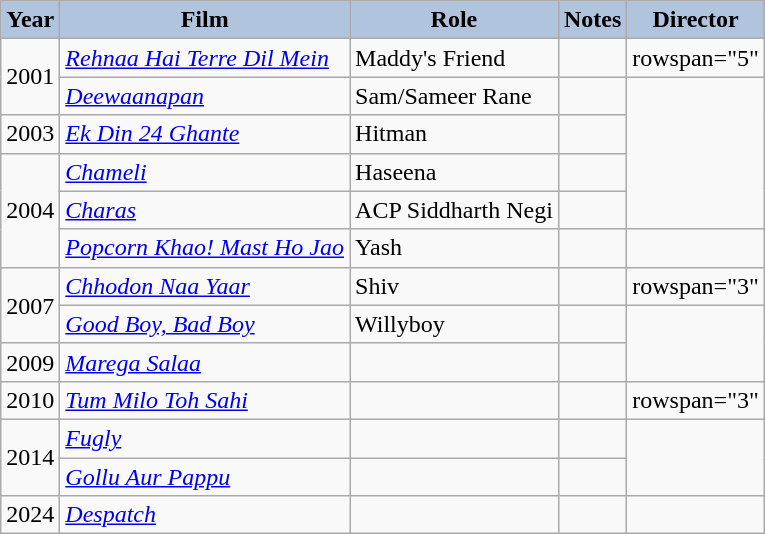<table class="wikitable sortable">
<tr>
<th style="background:#B0C4DE;">Year</th>
<th style="background:#B0C4DE;">Film</th>
<th style="background:#B0C4DE;">Role</th>
<th style="background:#B0C4DE;">Notes</th>
<th style="background:#B0C4DE;">Director</th>
</tr>
<tr>
<td Rowspan="2">2001</td>
<td><em><a href='#'>Rehnaa Hai Terre Dil Mein</a></em></td>
<td>Maddy's Friend</td>
<td></td>
<td>rowspan="5" </td>
</tr>
<tr>
<td><em><a href='#'>Deewaanapan</a></em></td>
<td>Sam/Sameer Rane</td>
<td></td>
</tr>
<tr>
<td>2003</td>
<td><em><a href='#'>Ek Din 24 Ghante</a></em></td>
<td>Hitman</td>
<td></td>
</tr>
<tr>
<td rowspan="3">2004</td>
<td><em><a href='#'>Chameli</a></em></td>
<td>Haseena</td>
<td></td>
</tr>
<tr>
<td><em><a href='#'>Charas</a></em></td>
<td>ACP Siddharth Negi</td>
<td></td>
</tr>
<tr>
<td><em><a href='#'>Popcorn Khao! Mast Ho Jao</a></em></td>
<td>Yash</td>
<td></td>
<td></td>
</tr>
<tr>
<td rowspan="2">2007</td>
<td><em><a href='#'>Chhodon Naa Yaar</a></em></td>
<td>Shiv</td>
<td></td>
<td>rowspan="3" </td>
</tr>
<tr>
<td><em><a href='#'>Good Boy, Bad Boy</a></em></td>
<td>Willyboy</td>
<td></td>
</tr>
<tr>
<td>2009</td>
<td><em><a href='#'>Marega Salaa</a></em></td>
<td></td>
<td></td>
</tr>
<tr>
<td>2010</td>
<td><em><a href='#'>Tum Milo Toh Sahi</a></em></td>
<td></td>
<td></td>
<td>rowspan="3" </td>
</tr>
<tr>
<td rowspan="2">2014</td>
<td><em><a href='#'>Fugly</a></em></td>
<td></td>
<td></td>
</tr>
<tr>
<td><em><a href='#'>Gollu Aur Pappu</a></em></td>
<td></td>
<td></td>
</tr>
<tr>
<td>2024</td>
<td><em><a href='#'>Despatch</a></em></td>
<td></td>
<td></td>
<td></td>
</tr>
</table>
